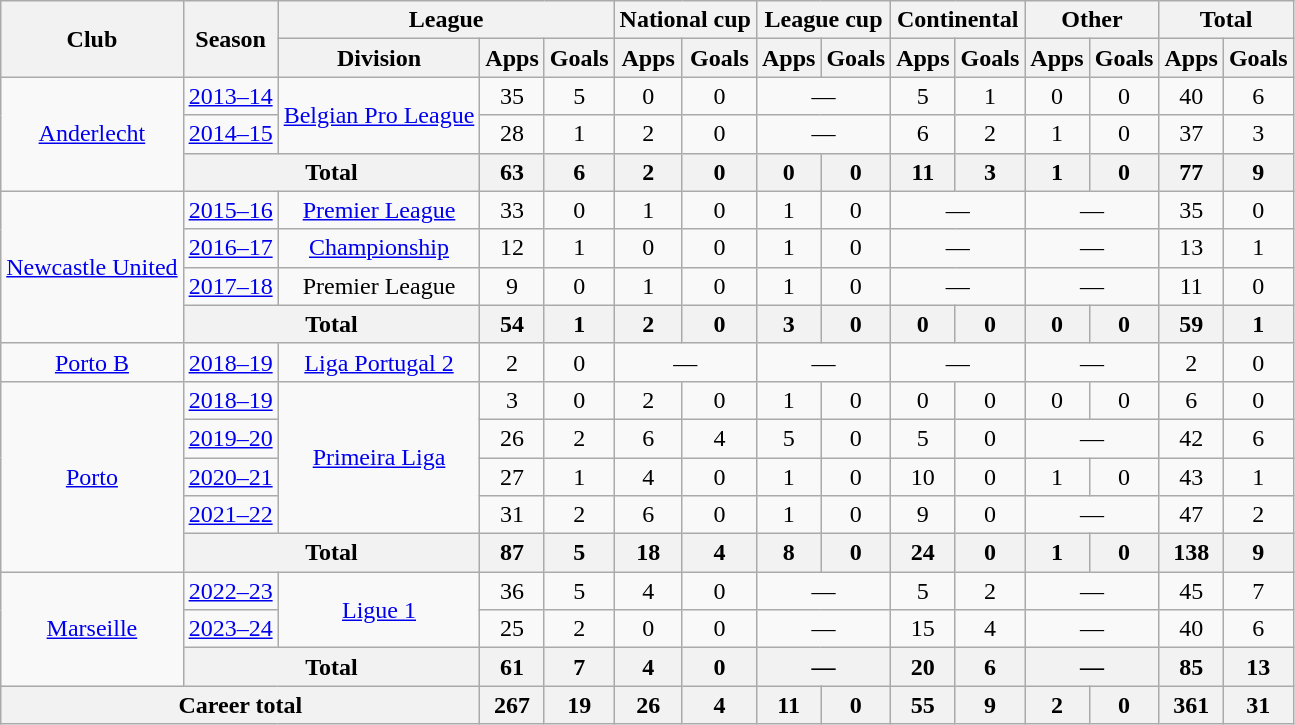<table class="wikitable" style="text-align:center">
<tr>
<th rowspan="2">Club</th>
<th rowspan="2">Season</th>
<th colspan="3">League</th>
<th colspan="2">National cup</th>
<th colspan="2">League cup</th>
<th colspan="2">Continental</th>
<th colspan="2">Other</th>
<th colspan="2">Total</th>
</tr>
<tr>
<th>Division</th>
<th>Apps</th>
<th>Goals</th>
<th>Apps</th>
<th>Goals</th>
<th>Apps</th>
<th>Goals</th>
<th>Apps</th>
<th>Goals</th>
<th>Apps</th>
<th>Goals</th>
<th>Apps</th>
<th>Goals</th>
</tr>
<tr>
<td rowspan="3"><a href='#'>Anderlecht</a></td>
<td><a href='#'>2013–14</a></td>
<td rowspan="2"><a href='#'>Belgian Pro League</a></td>
<td>35</td>
<td>5</td>
<td>0</td>
<td>0</td>
<td colspan="2">—</td>
<td>5</td>
<td>1</td>
<td>0</td>
<td>0</td>
<td>40</td>
<td>6</td>
</tr>
<tr>
<td><a href='#'>2014–15</a></td>
<td>28</td>
<td>1</td>
<td>2</td>
<td>0</td>
<td colspan="2">—</td>
<td>6</td>
<td>2</td>
<td>1</td>
<td>0</td>
<td>37</td>
<td>3</td>
</tr>
<tr>
<th colspan="2">Total</th>
<th>63</th>
<th>6</th>
<th>2</th>
<th>0</th>
<th>0</th>
<th>0</th>
<th>11</th>
<th>3</th>
<th>1</th>
<th>0</th>
<th>77</th>
<th>9</th>
</tr>
<tr>
<td rowspan="4"><a href='#'>Newcastle United</a></td>
<td><a href='#'>2015–16</a></td>
<td><a href='#'>Premier League</a></td>
<td>33</td>
<td>0</td>
<td>1</td>
<td>0</td>
<td>1</td>
<td>0</td>
<td colspan="2">—</td>
<td colspan="2">—</td>
<td>35</td>
<td>0</td>
</tr>
<tr>
<td><a href='#'>2016–17</a></td>
<td><a href='#'>Championship</a></td>
<td>12</td>
<td>1</td>
<td>0</td>
<td>0</td>
<td>1</td>
<td>0</td>
<td colspan="2">—</td>
<td colspan="2">—</td>
<td>13</td>
<td>1</td>
</tr>
<tr>
<td><a href='#'>2017–18</a></td>
<td>Premier League</td>
<td>9</td>
<td>0</td>
<td>1</td>
<td>0</td>
<td>1</td>
<td>0</td>
<td colspan="2">—</td>
<td colspan="2">—</td>
<td>11</td>
<td>0</td>
</tr>
<tr>
<th colspan="2">Total</th>
<th>54</th>
<th>1</th>
<th>2</th>
<th>0</th>
<th>3</th>
<th>0</th>
<th>0</th>
<th>0</th>
<th>0</th>
<th>0</th>
<th>59</th>
<th>1</th>
</tr>
<tr>
<td><a href='#'>Porto B</a></td>
<td><a href='#'>2018–19</a></td>
<td><a href='#'>Liga Portugal 2</a></td>
<td>2</td>
<td>0</td>
<td colspan="2">—</td>
<td colspan="2">—</td>
<td colspan="2">—</td>
<td colspan="2">—</td>
<td>2</td>
<td>0</td>
</tr>
<tr>
<td rowspan="5"><a href='#'>Porto</a></td>
<td><a href='#'>2018–19</a></td>
<td rowspan="4"><a href='#'>Primeira Liga</a></td>
<td>3</td>
<td>0</td>
<td>2</td>
<td>0</td>
<td>1</td>
<td>0</td>
<td>0</td>
<td>0</td>
<td>0</td>
<td>0</td>
<td>6</td>
<td>0</td>
</tr>
<tr>
<td><a href='#'>2019–20</a></td>
<td>26</td>
<td>2</td>
<td>6</td>
<td>4</td>
<td>5</td>
<td>0</td>
<td>5</td>
<td>0</td>
<td colspan="2">—</td>
<td>42</td>
<td>6</td>
</tr>
<tr>
<td><a href='#'>2020–21</a></td>
<td>27</td>
<td>1</td>
<td>4</td>
<td>0</td>
<td>1</td>
<td>0</td>
<td>10</td>
<td>0</td>
<td>1</td>
<td>0</td>
<td>43</td>
<td>1</td>
</tr>
<tr>
<td><a href='#'>2021–22</a></td>
<td>31</td>
<td>2</td>
<td>6</td>
<td>0</td>
<td>1</td>
<td>0</td>
<td>9</td>
<td>0</td>
<td colspan="2">—</td>
<td>47</td>
<td>2</td>
</tr>
<tr>
<th colspan="2">Total</th>
<th>87</th>
<th>5</th>
<th>18</th>
<th>4</th>
<th>8</th>
<th>0</th>
<th>24</th>
<th>0</th>
<th>1</th>
<th>0</th>
<th>138</th>
<th>9</th>
</tr>
<tr>
<td rowspan="3"><a href='#'>Marseille</a></td>
<td><a href='#'>2022–23</a></td>
<td rowspan="2"><a href='#'>Ligue 1</a></td>
<td>36</td>
<td>5</td>
<td>4</td>
<td>0</td>
<td colspan="2">—</td>
<td>5</td>
<td>2</td>
<td colspan="2">—</td>
<td>45</td>
<td>7</td>
</tr>
<tr>
<td><a href='#'>2023–24</a></td>
<td>25</td>
<td>2</td>
<td>0</td>
<td>0</td>
<td colspan="2">—</td>
<td>15</td>
<td>4</td>
<td colspan="2">—</td>
<td>40</td>
<td>6</td>
</tr>
<tr>
<th colspan="2">Total</th>
<th>61</th>
<th>7</th>
<th>4</th>
<th>0</th>
<th colspan="2">—</th>
<th>20</th>
<th>6</th>
<th colspan="2">—</th>
<th>85</th>
<th>13</th>
</tr>
<tr>
<th colspan="3">Career total</th>
<th>267</th>
<th>19</th>
<th>26</th>
<th>4</th>
<th>11</th>
<th>0</th>
<th>55</th>
<th>9</th>
<th>2</th>
<th>0</th>
<th>361</th>
<th>31</th>
</tr>
</table>
